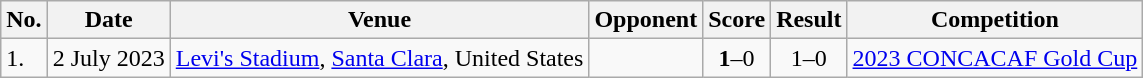<table class="wikitable">
<tr>
<th>No.</th>
<th>Date</th>
<th>Venue</th>
<th>Opponent</th>
<th>Score</th>
<th>Result</th>
<th>Competition</th>
</tr>
<tr>
<td>1.</td>
<td>2 July 2023</td>
<td><a href='#'>Levi's Stadium</a>, <a href='#'>Santa Clara</a>, United States</td>
<td></td>
<td align=center><strong>1</strong>–0</td>
<td align=center>1–0</td>
<td><a href='#'>2023 CONCACAF Gold Cup</a></td>
</tr>
</table>
